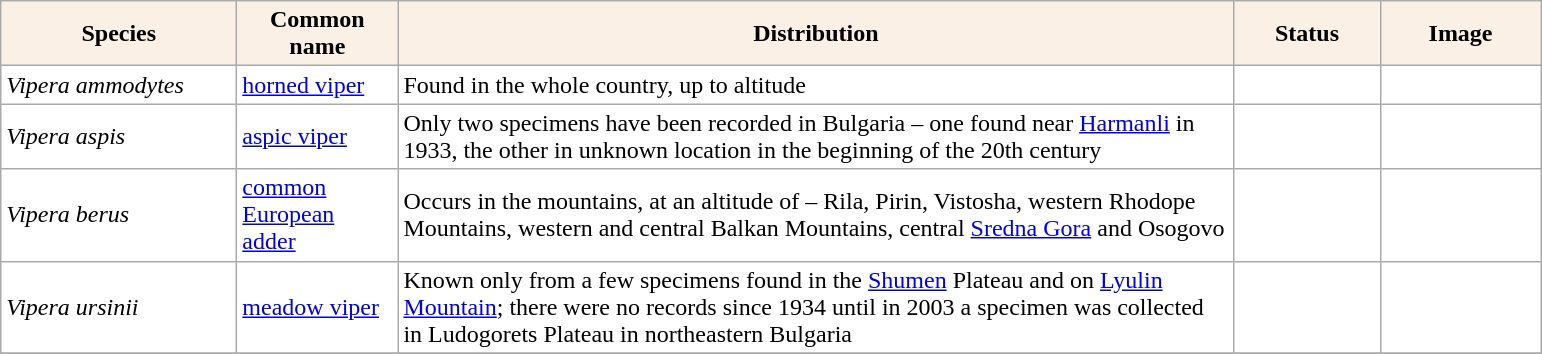<table class="sortable wikitable plainrowheaders" border="0" style="background:#ffffff" align="top" class="sortable wikitable">
<tr ->
<th scope="col" style="background-color:Linen; color:Black" width=150 px>Species</th>
<th scope="col" style="background-color:Linen; color:Black" width=100 px>Common name</th>
<th scope="col" style="background:Linen; color:Black" width=550 px>Distribution</th>
<th scope="col" style="background-color:Linen; color:Black" width=90 px>Status</th>
<th scope="col" style="background:Linen; color:Black" width=100 px>Image</th>
</tr>
<tr>
<td !scope="row" style="background:#ffffff"><em>Vipera ammodytes</em></td>
<td><a href='#'>horned viper</a></td>
<td>Found in the whole country, up to  altitude</td>
<td></td>
<td></td>
</tr>
<tr>
<td !scope="row" style="background:#ffffff"><em>Vipera aspis</em></td>
<td><a href='#'>aspic viper</a></td>
<td>Only two specimens have been recorded in Bulgaria – one found near <a href='#'>Harmanli</a> in 1933, the other in unknown location in the beginning of the 20th century</td>
<td></td>
<td></td>
</tr>
<tr>
<td !scope="row" style="background:#ffffff"><em>Vipera berus</em></td>
<td><a href='#'>common European adder</a></td>
<td>Occurs in the mountains, at an altitude of  – Rila, Pirin, Vistosha, western Rhodope Mountains, western and central Balkan Mountains, central <a href='#'>Sredna Gora</a> and Osogovo</td>
<td></td>
<td></td>
</tr>
<tr>
<td !scope="row" style="background:#ffffff"><em>Vipera ursinii</em></td>
<td><a href='#'>meadow viper</a></td>
<td>Known only from a few specimens found in the <a href='#'>Shumen</a> Plateau and on <a href='#'>Lyulin Mountain</a>; there were no records since 1934 until in 2003 a specimen was collected in Ludogorets Plateau in northeastern Bulgaria</td>
<td></td>
<td></td>
</tr>
<tr>
</tr>
</table>
